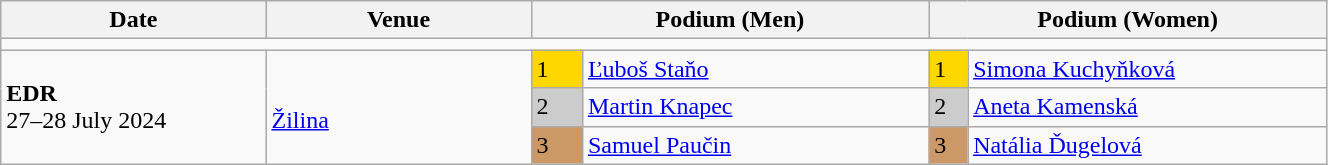<table class="wikitable" width=70%>
<tr>
<th>Date</th>
<th width=20%>Venue</th>
<th colspan=2 width=30%>Podium (Men)</th>
<th colspan=2 width=30%>Podium (Women)</th>
</tr>
<tr>
<td colspan=6></td>
</tr>
<tr>
<td rowspan=3><strong>EDR</strong> <br> 27–28 July 2024</td>
<td rowspan=3><br><a href='#'>Žilina</a></td>
<td bgcolor=FFD700>1</td>
<td><a href='#'>Ľuboš Staňo</a></td>
<td bgcolor=FFD700>1</td>
<td><a href='#'>Simona Kuchyňková</a></td>
</tr>
<tr>
<td bgcolor=CCCCCC>2</td>
<td><a href='#'>Martin Knapec</a></td>
<td bgcolor=CCCCCC>2</td>
<td><a href='#'>Aneta Kamenská</a></td>
</tr>
<tr>
<td bgcolor=CC9966>3</td>
<td><a href='#'>Samuel Paučin</a></td>
<td bgcolor=CC9966>3</td>
<td><a href='#'>Natália Ďugelová</a></td>
</tr>
</table>
